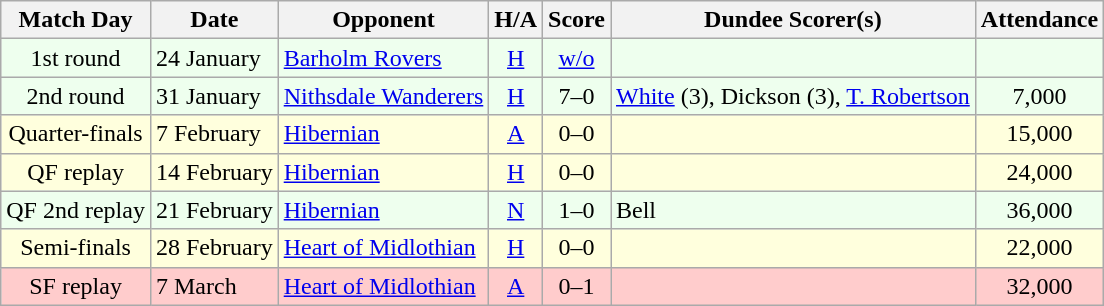<table class="wikitable" style="text-align:center">
<tr>
<th>Match Day</th>
<th>Date</th>
<th>Opponent</th>
<th>H/A</th>
<th>Score</th>
<th>Dundee Scorer(s)</th>
<th>Attendance</th>
</tr>
<tr bgcolor="#EEFFEE">
<td>1st round</td>
<td align="left">24 January</td>
<td align="left"><a href='#'>Barholm Rovers</a></td>
<td><a href='#'>H</a></td>
<td><a href='#'>w/o</a></td>
<td align="left"></td>
<td></td>
</tr>
<tr bgcolor="#EEFFEE">
<td>2nd round</td>
<td align="left">31 January</td>
<td align="left"><a href='#'>Nithsdale Wanderers</a></td>
<td><a href='#'>H</a></td>
<td>7–0</td>
<td align="left"><a href='#'>White</a> (3), Dickson (3), <a href='#'>T. Robertson</a></td>
<td>7,000</td>
</tr>
<tr bgcolor="#FFFFDD">
<td>Quarter-finals</td>
<td align="left">7 February</td>
<td align="left"><a href='#'>Hibernian</a></td>
<td><a href='#'>A</a></td>
<td>0–0</td>
<td align="left"></td>
<td>15,000</td>
</tr>
<tr bgcolor="#FFFFDD">
<td>QF replay</td>
<td align="left">14 February</td>
<td align="left"><a href='#'>Hibernian</a></td>
<td><a href='#'>H</a></td>
<td>0–0</td>
<td align="left"></td>
<td>24,000</td>
</tr>
<tr bgcolor="#EEFFEE">
<td>QF 2nd replay</td>
<td align="left">21 February</td>
<td align="left"><a href='#'>Hibernian</a></td>
<td><a href='#'>N</a></td>
<td>1–0</td>
<td align="left">Bell</td>
<td>36,000</td>
</tr>
<tr bgcolor="#FFFFDD">
<td>Semi-finals</td>
<td align="left">28 February</td>
<td align="left"><a href='#'>Heart of Midlothian</a></td>
<td><a href='#'>H</a></td>
<td>0–0</td>
<td align="left"></td>
<td>22,000</td>
</tr>
<tr bgcolor="#FFCCCC">
<td>SF replay</td>
<td align="left">7 March</td>
<td align="left"><a href='#'>Heart of Midlothian</a></td>
<td><a href='#'>A</a></td>
<td>0–1</td>
<td align="left"></td>
<td>32,000</td>
</tr>
</table>
